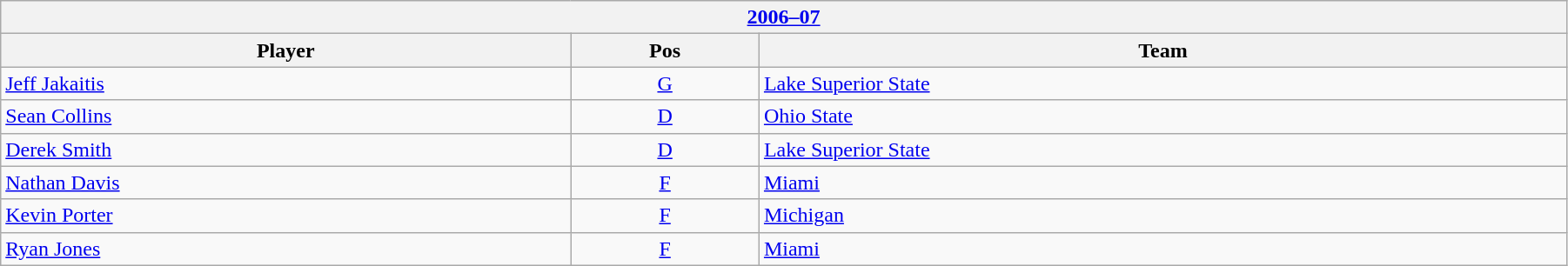<table class="wikitable" width=95%>
<tr>
<th colspan=3><a href='#'>2006–07</a></th>
</tr>
<tr>
<th>Player</th>
<th>Pos</th>
<th>Team</th>
</tr>
<tr>
<td><a href='#'>Jeff Jakaitis</a></td>
<td style="text-align:center;"><a href='#'>G</a></td>
<td><a href='#'>Lake Superior State</a></td>
</tr>
<tr>
<td><a href='#'>Sean Collins</a></td>
<td style="text-align:center;"><a href='#'>D</a></td>
<td><a href='#'>Ohio State</a></td>
</tr>
<tr>
<td><a href='#'>Derek Smith</a></td>
<td style="text-align:center;"><a href='#'>D</a></td>
<td><a href='#'>Lake Superior State</a></td>
</tr>
<tr>
<td><a href='#'>Nathan Davis</a></td>
<td style="text-align:center;"><a href='#'>F</a></td>
<td><a href='#'>Miami</a></td>
</tr>
<tr>
<td><a href='#'>Kevin Porter</a></td>
<td style="text-align:center;"><a href='#'>F</a></td>
<td><a href='#'>Michigan</a></td>
</tr>
<tr>
<td><a href='#'>Ryan Jones</a></td>
<td style="text-align:center;"><a href='#'>F</a></td>
<td><a href='#'>Miami</a></td>
</tr>
</table>
